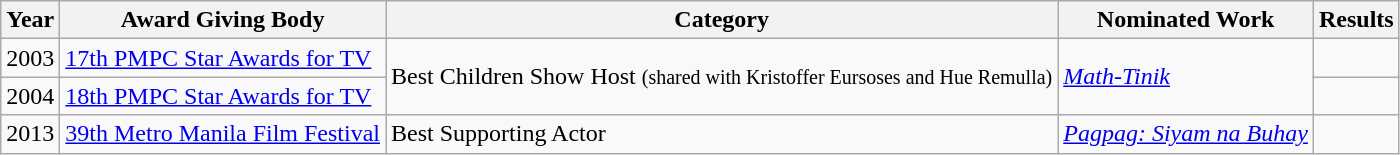<table class="wikitable">
<tr>
<th>Year</th>
<th>Award Giving Body</th>
<th>Category</th>
<th>Nominated Work</th>
<th>Results</th>
</tr>
<tr>
<td>2003</td>
<td><a href='#'>17th PMPC Star Awards for TV</a></td>
<td rowspan=2>Best Children Show Host <small>(shared with Kristoffer Eursoses and Hue Remulla)</small></td>
<td rowspan=2><em><a href='#'>Math-Tinik</a></em></td>
<td></td>
</tr>
<tr>
<td>2004</td>
<td><a href='#'>18th PMPC Star Awards for TV</a></td>
<td></td>
</tr>
<tr>
<td>2013</td>
<td><a href='#'>39th Metro Manila Film Festival</a></td>
<td>Best Supporting Actor</td>
<td><em><a href='#'>Pagpag: Siyam na Buhay</a></em></td>
<td></td>
</tr>
</table>
